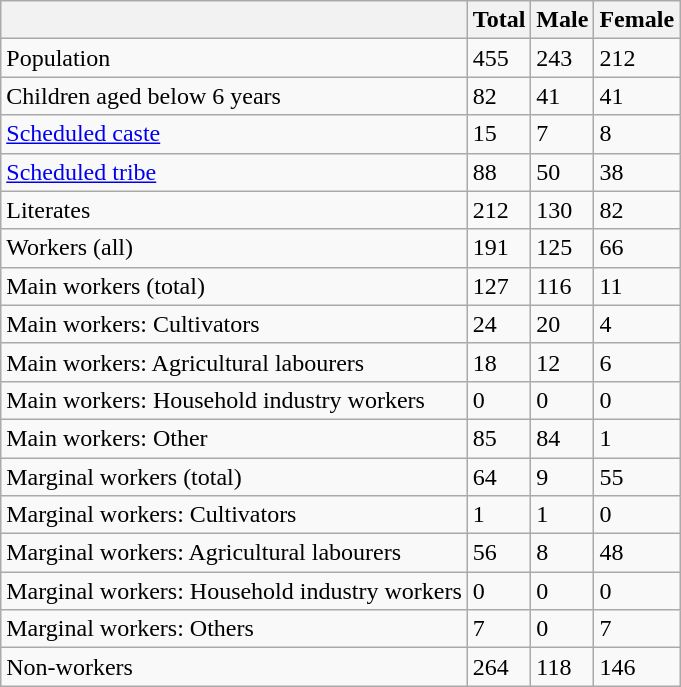<table class="wikitable sortable">
<tr>
<th></th>
<th>Total</th>
<th>Male</th>
<th>Female</th>
</tr>
<tr>
<td>Population</td>
<td>455</td>
<td>243</td>
<td>212</td>
</tr>
<tr>
<td>Children aged below 6 years</td>
<td>82</td>
<td>41</td>
<td>41</td>
</tr>
<tr>
<td><a href='#'>Scheduled caste</a></td>
<td>15</td>
<td>7</td>
<td>8</td>
</tr>
<tr>
<td><a href='#'>Scheduled tribe</a></td>
<td>88</td>
<td>50</td>
<td>38</td>
</tr>
<tr>
<td>Literates</td>
<td>212</td>
<td>130</td>
<td>82</td>
</tr>
<tr>
<td>Workers (all)</td>
<td>191</td>
<td>125</td>
<td>66</td>
</tr>
<tr>
<td>Main workers (total)</td>
<td>127</td>
<td>116</td>
<td>11</td>
</tr>
<tr>
<td>Main workers: Cultivators</td>
<td>24</td>
<td>20</td>
<td>4</td>
</tr>
<tr>
<td>Main workers: Agricultural labourers</td>
<td>18</td>
<td>12</td>
<td>6</td>
</tr>
<tr>
<td>Main workers: Household industry workers</td>
<td>0</td>
<td>0</td>
<td>0</td>
</tr>
<tr>
<td>Main workers: Other</td>
<td>85</td>
<td>84</td>
<td>1</td>
</tr>
<tr>
<td>Marginal workers (total)</td>
<td>64</td>
<td>9</td>
<td>55</td>
</tr>
<tr>
<td>Marginal workers: Cultivators</td>
<td>1</td>
<td>1</td>
<td>0</td>
</tr>
<tr>
<td>Marginal workers: Agricultural labourers</td>
<td>56</td>
<td>8</td>
<td>48</td>
</tr>
<tr>
<td>Marginal workers: Household industry workers</td>
<td>0</td>
<td>0</td>
<td>0</td>
</tr>
<tr>
<td>Marginal workers: Others</td>
<td>7</td>
<td>0</td>
<td>7</td>
</tr>
<tr>
<td>Non-workers</td>
<td>264</td>
<td>118</td>
<td>146</td>
</tr>
</table>
